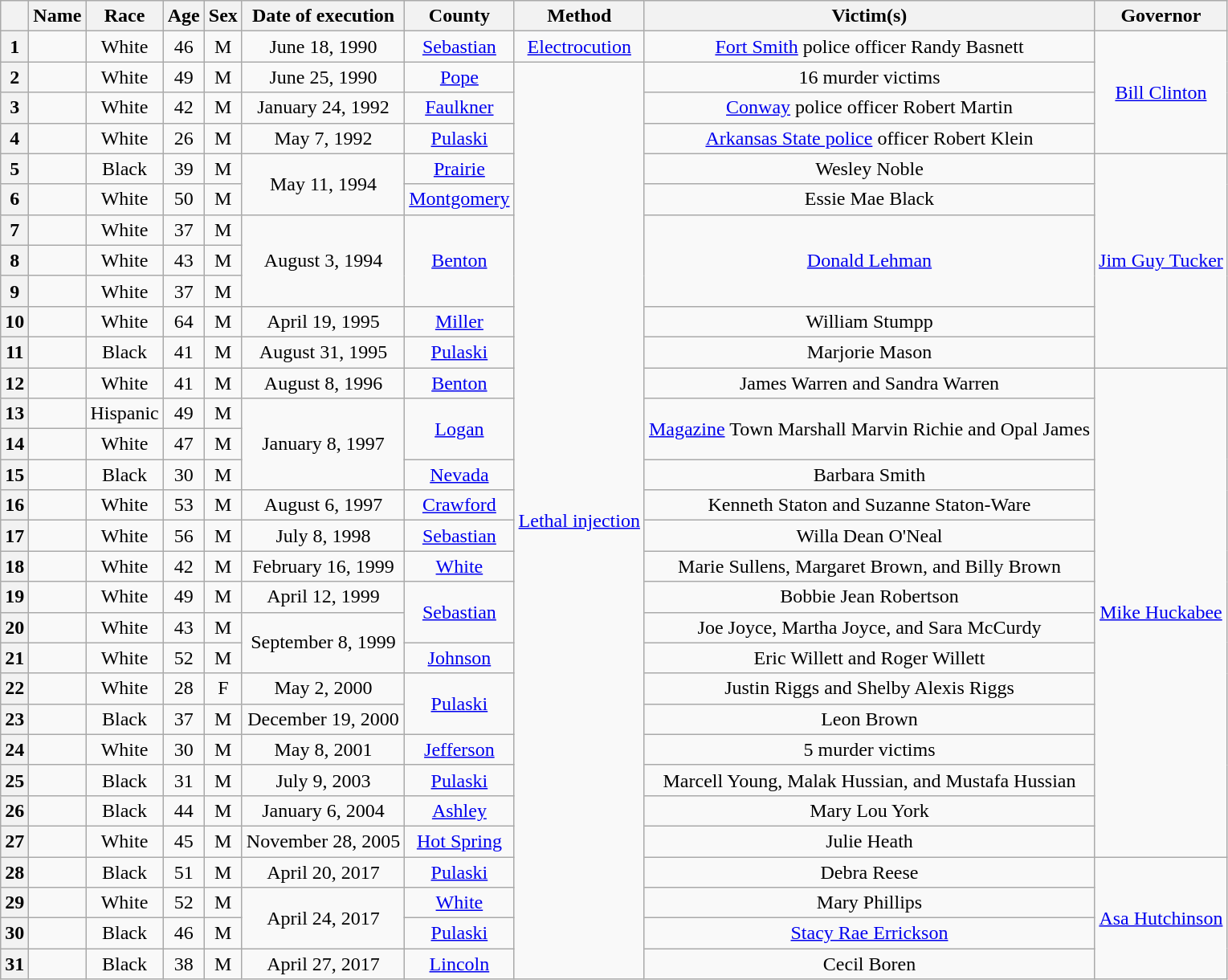<table class="wikitable sortable" style="text-align:center;">
<tr>
<th scope="col"></th>
<th scope="col">Name</th>
<th scope="col">Race</th>
<th scope="col">Age</th>
<th scope="col">Sex</th>
<th scope="col" data-sort-type="date">Date of execution</th>
<th scope="col">County</th>
<th scope="col">Method</th>
<th scope="col">Victim(s)</th>
<th scope="col">Governor</th>
</tr>
<tr>
<th scope="row">1</th>
<td></td>
<td>White</td>
<td>46</td>
<td>M</td>
<td>June 18, 1990</td>
<td><a href='#'>Sebastian</a></td>
<td><a href='#'>Electrocution</a></td>
<td><a href='#'>Fort Smith</a> police officer Randy Basnett</td>
<td rowspan="4"><a href='#'>Bill Clinton</a></td>
</tr>
<tr>
<th scope="row">2</th>
<td></td>
<td>White</td>
<td>49</td>
<td>M</td>
<td>June 25, 1990</td>
<td><a href='#'>Pope</a></td>
<td rowspan="30"><a href='#'>Lethal injection</a></td>
<td>16 murder victims</td>
</tr>
<tr>
<th scope="row">3</th>
<td></td>
<td>White</td>
<td>42</td>
<td>M</td>
<td>January 24, 1992</td>
<td><a href='#'>Faulkner</a></td>
<td><a href='#'>Conway</a> police officer Robert Martin</td>
</tr>
<tr>
<th scope="row">4</th>
<td></td>
<td>White</td>
<td>26</td>
<td>M</td>
<td>May 7, 1992</td>
<td><a href='#'>Pulaski</a></td>
<td><a href='#'>Arkansas State police</a> officer Robert Klein</td>
</tr>
<tr>
<th scope="row">5</th>
<td></td>
<td>Black</td>
<td>39</td>
<td>M</td>
<td rowspan="2">May 11, 1994</td>
<td><a href='#'>Prairie</a></td>
<td>Wesley Noble</td>
<td rowspan="7"><a href='#'>Jim Guy Tucker</a></td>
</tr>
<tr>
<th scope="row">6</th>
<td></td>
<td>White</td>
<td>50</td>
<td>M</td>
<td><a href='#'>Montgomery</a></td>
<td>Essie Mae Black</td>
</tr>
<tr>
<th scope="row">7</th>
<td></td>
<td>White</td>
<td>37</td>
<td>M</td>
<td rowspan="3">August 3, 1994</td>
<td rowspan="3"><a href='#'>Benton</a></td>
<td rowspan="3"><a href='#'>Donald Lehman</a></td>
</tr>
<tr>
<th scope="row">8</th>
<td></td>
<td>White</td>
<td>43</td>
<td>M</td>
</tr>
<tr>
<th scope="row">9</th>
<td></td>
<td>White</td>
<td>37</td>
<td>M</td>
</tr>
<tr>
<th scope="row">10</th>
<td></td>
<td>White</td>
<td>64</td>
<td>M</td>
<td>April 19, 1995</td>
<td><a href='#'>Miller</a></td>
<td>William Stumpp</td>
</tr>
<tr>
<th scope="row">11</th>
<td></td>
<td>Black</td>
<td>41</td>
<td>M</td>
<td>August 31, 1995</td>
<td><a href='#'>Pulaski</a></td>
<td>Marjorie Mason</td>
</tr>
<tr>
<th scope="row">12</th>
<td></td>
<td>White</td>
<td>41</td>
<td>M</td>
<td>August 8, 1996</td>
<td><a href='#'>Benton</a></td>
<td>James Warren and Sandra Warren</td>
<td rowspan="16"><a href='#'>Mike Huckabee</a></td>
</tr>
<tr>
<th scope="row">13</th>
<td></td>
<td>Hispanic</td>
<td>49</td>
<td>M</td>
<td rowspan="3">January 8, 1997</td>
<td rowspan="2"><a href='#'>Logan</a></td>
<td rowspan="2"><a href='#'>Magazine</a> Town Marshall Marvin Richie and Opal James</td>
</tr>
<tr>
<th scope="row">14</th>
<td></td>
<td>White</td>
<td>47</td>
<td>M</td>
</tr>
<tr>
<th scope="row">15</th>
<td></td>
<td>Black</td>
<td>30</td>
<td>M</td>
<td><a href='#'>Nevada</a></td>
<td>Barbara Smith</td>
</tr>
<tr>
<th scope="row">16</th>
<td></td>
<td>White</td>
<td>53</td>
<td>M</td>
<td>August 6, 1997</td>
<td><a href='#'>Crawford</a></td>
<td>Kenneth Staton and Suzanne Staton-Ware</td>
</tr>
<tr>
<th scope="row">17</th>
<td></td>
<td>White</td>
<td>56</td>
<td>M</td>
<td>July 8, 1998</td>
<td><a href='#'>Sebastian</a></td>
<td>Willa Dean O'Neal</td>
</tr>
<tr>
<th scope="row">18</th>
<td></td>
<td>White</td>
<td>42</td>
<td>M</td>
<td>February 16, 1999</td>
<td><a href='#'>White</a></td>
<td>Marie Sullens, Margaret Brown, and Billy Brown</td>
</tr>
<tr>
<th scope="row">19</th>
<td></td>
<td>White</td>
<td>49</td>
<td>M</td>
<td>April 12, 1999</td>
<td rowspan="2"><a href='#'>Sebastian</a></td>
<td>Bobbie Jean Robertson</td>
</tr>
<tr>
<th scope="row">20</th>
<td></td>
<td>White</td>
<td>43</td>
<td>M</td>
<td rowspan="2">September 8, 1999</td>
<td>Joe Joyce, Martha Joyce, and Sara McCurdy</td>
</tr>
<tr>
<th scope="row">21</th>
<td></td>
<td>White</td>
<td>52</td>
<td>M</td>
<td><a href='#'>Johnson</a></td>
<td>Eric Willett and Roger Willett</td>
</tr>
<tr>
<th scope="row">22</th>
<td></td>
<td>White</td>
<td>28</td>
<td>F</td>
<td>May 2, 2000</td>
<td rowspan="2"><a href='#'>Pulaski</a></td>
<td>Justin Riggs and Shelby Alexis Riggs</td>
</tr>
<tr>
<th scope="row">23</th>
<td></td>
<td>Black</td>
<td>37</td>
<td>M</td>
<td>December 19, 2000</td>
<td>Leon Brown</td>
</tr>
<tr>
<th scope="row">24</th>
<td></td>
<td>White</td>
<td>30</td>
<td>M</td>
<td>May 8, 2001</td>
<td><a href='#'>Jefferson</a></td>
<td>5 murder victims</td>
</tr>
<tr>
<th scope="row">25</th>
<td></td>
<td>Black</td>
<td>31</td>
<td>M</td>
<td>July 9, 2003</td>
<td><a href='#'>Pulaski</a></td>
<td>Marcell Young, Malak Hussian, and Mustafa Hussian</td>
</tr>
<tr>
<th scope="row">26</th>
<td></td>
<td>Black</td>
<td>44</td>
<td>M</td>
<td>January 6, 2004</td>
<td><a href='#'>Ashley</a></td>
<td>Mary Lou York</td>
</tr>
<tr>
<th scope="row">27</th>
<td></td>
<td>White</td>
<td>45</td>
<td>M</td>
<td>November 28, 2005</td>
<td><a href='#'>Hot Spring</a></td>
<td>Julie Heath</td>
</tr>
<tr>
<th scope="row">28</th>
<td></td>
<td>Black</td>
<td>51</td>
<td>M</td>
<td>April 20, 2017</td>
<td><a href='#'>Pulaski</a></td>
<td>Debra Reese</td>
<td rowspan="4"><a href='#'>Asa Hutchinson</a></td>
</tr>
<tr>
<th scope="row">29</th>
<td></td>
<td>White</td>
<td>52</td>
<td>M</td>
<td rowspan="2">April 24, 2017</td>
<td><a href='#'>White</a></td>
<td>Mary Phillips</td>
</tr>
<tr>
<th scope="row">30</th>
<td></td>
<td>Black</td>
<td>46</td>
<td>M</td>
<td><a href='#'>Pulaski</a></td>
<td><a href='#'>Stacy Rae Errickson</a></td>
</tr>
<tr>
<th scope="row">31</th>
<td></td>
<td>Black</td>
<td>38</td>
<td>M</td>
<td>April 27, 2017</td>
<td><a href='#'>Lincoln</a></td>
<td>Cecil Boren</td>
</tr>
</table>
